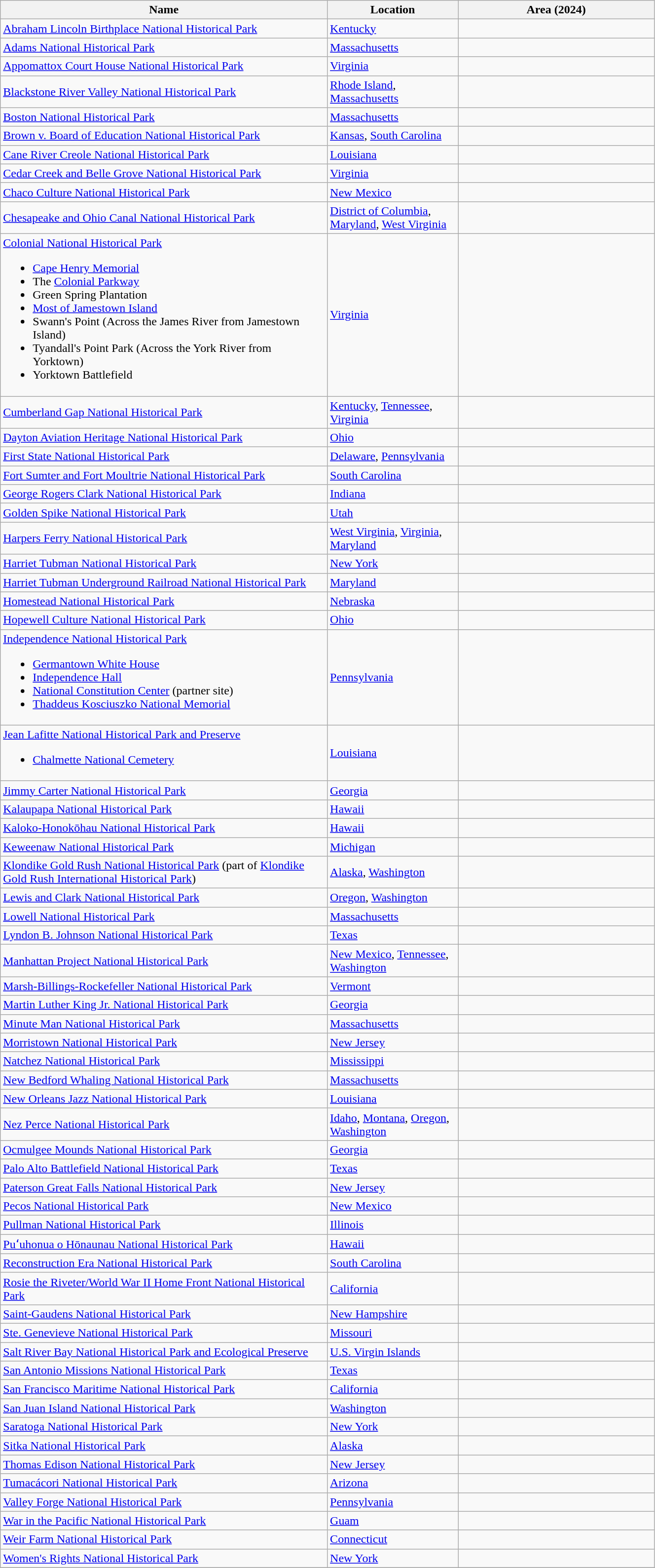<table class="sortable wikitable" style="width:70%">
<tr>
<th style="width:50%;">Name</th>
<th style="width:20%;">Location</th>
<th>Area (2024)</th>
</tr>
<tr>
<td><a href='#'>Abraham Lincoln Birthplace National Historical Park</a></td>
<td><a href='#'>Kentucky</a></td>
<td></td>
</tr>
<tr>
<td><a href='#'>Adams National Historical Park</a></td>
<td><a href='#'>Massachusetts</a></td>
<td></td>
</tr>
<tr>
<td><a href='#'>Appomattox Court House National Historical Park</a></td>
<td><a href='#'>Virginia</a></td>
<td></td>
</tr>
<tr>
<td><a href='#'>Blackstone River Valley National Historical Park</a></td>
<td><a href='#'>Rhode Island</a>, <a href='#'>Massachusetts</a></td>
<td></td>
</tr>
<tr>
<td><a href='#'>Boston National Historical Park</a></td>
<td><a href='#'>Massachusetts</a></td>
<td></td>
</tr>
<tr>
<td><a href='#'>Brown v. Board of Education National Historical Park</a></td>
<td><a href='#'>Kansas</a>, <a href='#'>South Carolina</a></td>
<td></td>
</tr>
<tr>
<td><a href='#'>Cane River Creole National Historical Park</a></td>
<td><a href='#'>Louisiana</a></td>
<td></td>
</tr>
<tr>
<td><a href='#'>Cedar Creek and Belle Grove National Historical Park</a></td>
<td><a href='#'>Virginia</a></td>
<td></td>
</tr>
<tr>
<td><a href='#'>Chaco Culture National Historical Park</a></td>
<td><a href='#'>New Mexico</a></td>
<td></td>
</tr>
<tr>
<td><a href='#'>Chesapeake and Ohio Canal National Historical Park</a></td>
<td><a href='#'>District of Columbia</a>, <a href='#'>Maryland</a>, <a href='#'>West Virginia</a></td>
<td></td>
</tr>
<tr>
<td><a href='#'>Colonial National Historical Park</a><br><ul><li><a href='#'>Cape Henry Memorial</a></li><li>The <a href='#'>Colonial Parkway</a></li><li>Green Spring Plantation</li><li><a href='#'>Most of Jamestown Island</a></li><li>Swann's Point (Across the James River from Jamestown Island)</li><li>Tyandall's Point Park (Across the York River from Yorktown)</li><li>Yorktown Battlefield</li></ul></td>
<td><a href='#'>Virginia</a></td>
<td></td>
</tr>
<tr>
<td><a href='#'>Cumberland Gap National Historical Park</a></td>
<td><a href='#'>Kentucky</a>, <a href='#'>Tennessee</a>, <a href='#'>Virginia</a></td>
<td></td>
</tr>
<tr>
<td><a href='#'>Dayton Aviation Heritage National Historical Park</a></td>
<td><a href='#'>Ohio</a></td>
<td></td>
</tr>
<tr>
<td><a href='#'>First State National Historical Park</a></td>
<td><a href='#'>Delaware</a>, <a href='#'>Pennsylvania</a></td>
<td></td>
</tr>
<tr>
<td><a href='#'>Fort Sumter and Fort Moultrie National Historical Park</a></td>
<td><a href='#'>South Carolina</a></td>
<td></td>
</tr>
<tr>
<td><a href='#'>George Rogers Clark National Historical Park</a></td>
<td><a href='#'>Indiana</a></td>
<td></td>
</tr>
<tr>
<td><a href='#'>Golden Spike National Historical Park</a></td>
<td><a href='#'>Utah</a></td>
<td></td>
</tr>
<tr>
<td><a href='#'>Harpers Ferry National Historical Park</a></td>
<td><a href='#'>West Virginia</a>, <a href='#'>Virginia</a>, <a href='#'>Maryland</a></td>
<td></td>
</tr>
<tr>
<td><a href='#'>Harriet Tubman National Historical Park</a></td>
<td><a href='#'>New York</a></td>
<td></td>
</tr>
<tr>
<td><a href='#'>Harriet Tubman Underground Railroad National Historical Park</a></td>
<td><a href='#'>Maryland</a></td>
<td></td>
</tr>
<tr>
<td><a href='#'>Homestead National Historical Park</a></td>
<td><a href='#'>Nebraska</a></td>
<td></td>
</tr>
<tr>
<td><a href='#'>Hopewell Culture National Historical Park</a></td>
<td><a href='#'>Ohio</a></td>
<td></td>
</tr>
<tr>
<td><a href='#'>Independence National Historical Park</a><br><ul><li><a href='#'>Germantown White House</a></li><li><a href='#'>Independence Hall</a></li><li><a href='#'>National Constitution Center</a> (partner site)</li><li><a href='#'>Thaddeus Kosciuszko National Memorial</a></li></ul></td>
<td><a href='#'>Pennsylvania</a></td>
<td></td>
</tr>
<tr>
<td><a href='#'>Jean Lafitte National Historical Park and Preserve</a><br><ul><li><a href='#'>Chalmette National Cemetery</a></li></ul></td>
<td><a href='#'>Louisiana</a></td>
<td></td>
</tr>
<tr>
<td><a href='#'>Jimmy Carter National Historical Park</a></td>
<td><a href='#'>Georgia</a></td>
<td></td>
</tr>
<tr>
<td><a href='#'>Kalaupapa National Historical Park</a></td>
<td><a href='#'>Hawaii</a></td>
<td></td>
</tr>
<tr>
<td><a href='#'>Kaloko-Honokōhau National Historical Park</a></td>
<td><a href='#'>Hawaii</a></td>
<td></td>
</tr>
<tr>
<td><a href='#'>Keweenaw National Historical Park</a></td>
<td><a href='#'>Michigan</a></td>
<td></td>
</tr>
<tr>
<td><a href='#'>Klondike Gold Rush National Historical Park</a> (part of <a href='#'>Klondike Gold Rush International Historical Park</a>)</td>
<td><a href='#'>Alaska</a>, <a href='#'>Washington</a></td>
<td></td>
</tr>
<tr>
<td><a href='#'>Lewis and Clark National Historical Park</a></td>
<td><a href='#'>Oregon</a>, <a href='#'>Washington</a></td>
<td></td>
</tr>
<tr>
<td><a href='#'>Lowell National Historical Park</a></td>
<td><a href='#'>Massachusetts</a></td>
<td></td>
</tr>
<tr>
<td><a href='#'>Lyndon B. Johnson National Historical Park</a></td>
<td><a href='#'>Texas</a></td>
<td></td>
</tr>
<tr>
<td><a href='#'>Manhattan Project National Historical Park</a></td>
<td><a href='#'>New Mexico</a>, <a href='#'>Tennessee</a>, <a href='#'>Washington</a></td>
<td></td>
</tr>
<tr>
<td><a href='#'>Marsh-Billings-Rockefeller National Historical Park</a></td>
<td><a href='#'>Vermont</a></td>
<td></td>
</tr>
<tr>
<td><a href='#'>Martin Luther King Jr. National Historical Park</a></td>
<td><a href='#'>Georgia</a></td>
<td></td>
</tr>
<tr>
<td><a href='#'>Minute Man National Historical Park</a></td>
<td><a href='#'>Massachusetts</a></td>
<td></td>
</tr>
<tr>
<td><a href='#'>Morristown National Historical Park</a></td>
<td><a href='#'>New Jersey</a></td>
<td></td>
</tr>
<tr>
<td><a href='#'>Natchez National Historical Park</a></td>
<td><a href='#'>Mississippi</a></td>
<td></td>
</tr>
<tr>
<td><a href='#'>New Bedford Whaling National Historical Park</a></td>
<td><a href='#'>Massachusetts</a></td>
<td></td>
</tr>
<tr>
<td><a href='#'>New Orleans Jazz National Historical Park</a></td>
<td><a href='#'>Louisiana</a></td>
<td></td>
</tr>
<tr>
<td><a href='#'>Nez Perce National Historical Park</a></td>
<td><a href='#'>Idaho</a>, <a href='#'>Montana</a>, <a href='#'>Oregon</a>, <a href='#'>Washington</a></td>
<td></td>
</tr>
<tr>
<td><a href='#'>Ocmulgee Mounds National Historical Park</a></td>
<td><a href='#'>Georgia</a></td>
<td></td>
</tr>
<tr>
<td><a href='#'>Palo Alto Battlefield National Historical Park</a></td>
<td><a href='#'>Texas</a></td>
<td></td>
</tr>
<tr>
<td><a href='#'>Paterson Great Falls National Historical Park</a></td>
<td><a href='#'>New Jersey</a></td>
<td></td>
</tr>
<tr>
<td><a href='#'>Pecos National Historical Park</a></td>
<td><a href='#'>New Mexico</a></td>
<td></td>
</tr>
<tr>
<td><a href='#'>Pullman National Historical Park</a></td>
<td><a href='#'>Illinois</a></td>
<td></td>
</tr>
<tr>
<td><a href='#'>Puʻuhonua o Hōnaunau National Historical Park</a></td>
<td><a href='#'>Hawaii</a></td>
<td></td>
</tr>
<tr>
<td><a href='#'>Reconstruction Era National Historical Park</a></td>
<td><a href='#'>South Carolina</a></td>
<td></td>
</tr>
<tr>
<td><a href='#'>Rosie the Riveter/World War II Home Front National Historical Park</a></td>
<td><a href='#'>California</a></td>
<td></td>
</tr>
<tr>
<td><a href='#'>Saint-Gaudens National Historical Park</a></td>
<td><a href='#'>New Hampshire</a></td>
<td></td>
</tr>
<tr>
<td><a href='#'>Ste. Genevieve National Historical Park</a></td>
<td><a href='#'>Missouri</a></td>
<td></td>
</tr>
<tr>
<td><a href='#'>Salt River Bay National Historical Park and Ecological Preserve</a></td>
<td><a href='#'>U.S. Virgin Islands</a></td>
<td></td>
</tr>
<tr>
<td><a href='#'>San Antonio Missions National Historical Park</a></td>
<td><a href='#'>Texas</a></td>
<td></td>
</tr>
<tr>
<td><a href='#'>San Francisco Maritime National Historical Park</a></td>
<td><a href='#'>California</a></td>
<td></td>
</tr>
<tr>
<td><a href='#'>San Juan Island National Historical Park</a></td>
<td><a href='#'>Washington</a></td>
<td></td>
</tr>
<tr>
<td><a href='#'>Saratoga National Historical Park</a></td>
<td><a href='#'>New York</a></td>
<td></td>
</tr>
<tr>
<td><a href='#'>Sitka National Historical Park</a></td>
<td><a href='#'>Alaska</a></td>
<td></td>
</tr>
<tr>
<td><a href='#'>Thomas Edison National Historical Park</a></td>
<td><a href='#'>New Jersey</a></td>
<td></td>
</tr>
<tr>
<td><a href='#'>Tumacácori National Historical Park</a></td>
<td><a href='#'>Arizona</a></td>
<td></td>
</tr>
<tr>
<td><a href='#'>Valley Forge National Historical Park</a></td>
<td><a href='#'>Pennsylvania</a></td>
<td></td>
</tr>
<tr>
<td><a href='#'>War in the Pacific National Historical Park</a></td>
<td><a href='#'>Guam</a></td>
<td></td>
</tr>
<tr>
<td><a href='#'>Weir Farm National Historical Park</a></td>
<td><a href='#'>Connecticut</a></td>
<td></td>
</tr>
<tr>
<td><a href='#'>Women's Rights National Historical Park</a></td>
<td><a href='#'>New York</a></td>
<td></td>
</tr>
<tr>
</tr>
</table>
